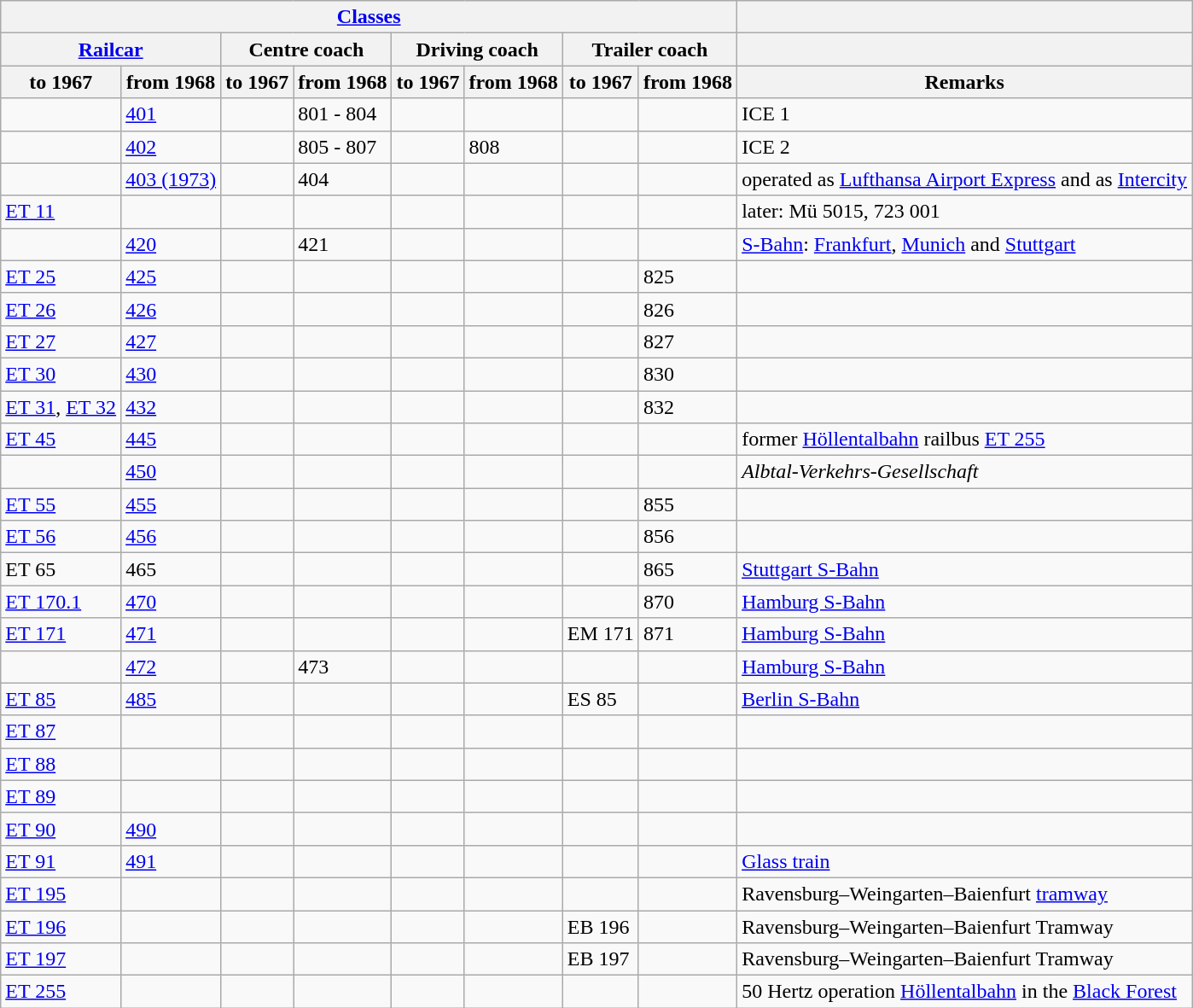<table class="wikitable">
<tr>
<th colspan="8"><a href='#'>Classes</a></th>
<th> </th>
</tr>
<tr>
<th colspan="2"><a href='#'>Railcar</a></th>
<th colspan="2">Centre coach</th>
<th colspan="2">Driving coach</th>
<th colspan="2">Trailer coach</th>
<th></th>
</tr>
<tr>
<th>to 1967</th>
<th>from 1968</th>
<th>to 1967</th>
<th>from 1968</th>
<th>to 1967</th>
<th>from 1968</th>
<th>to 1967</th>
<th>from 1968</th>
<th>Remarks</th>
</tr>
<tr ---->
<td></td>
<td><a href='#'>401</a></td>
<td></td>
<td>801 - 804</td>
<td></td>
<td></td>
<td></td>
<td></td>
<td>ICE 1</td>
</tr>
<tr ---->
<td></td>
<td><a href='#'>402</a></td>
<td></td>
<td>805 - 807</td>
<td></td>
<td>808</td>
<td></td>
<td></td>
<td>ICE 2</td>
</tr>
<tr ---->
<td></td>
<td><a href='#'>403 (1973)</a></td>
<td></td>
<td>404</td>
<td></td>
<td></td>
<td></td>
<td></td>
<td>operated as <a href='#'>Lufthansa Airport Express</a> and as <a href='#'>Intercity</a></td>
</tr>
<tr ---->
<td><a href='#'>ET 11</a></td>
<td></td>
<td></td>
<td></td>
<td></td>
<td></td>
<td></td>
<td></td>
<td>later: Mü 5015, 723 001</td>
</tr>
<tr ---->
<td></td>
<td><a href='#'>420</a></td>
<td></td>
<td>421</td>
<td></td>
<td></td>
<td></td>
<td></td>
<td><a href='#'>S-Bahn</a>: <a href='#'>Frankfurt</a>, <a href='#'>Munich</a> and <a href='#'>Stuttgart</a></td>
</tr>
<tr ---->
<td><a href='#'>ET 25</a></td>
<td><a href='#'>425</a></td>
<td></td>
<td></td>
<td></td>
<td></td>
<td></td>
<td>825</td>
<td></td>
</tr>
<tr ---->
<td><a href='#'>ET 26</a></td>
<td><a href='#'>426</a></td>
<td></td>
<td></td>
<td></td>
<td></td>
<td></td>
<td>826</td>
<td></td>
</tr>
<tr ---->
<td><a href='#'>ET 27</a></td>
<td><a href='#'>427</a></td>
<td></td>
<td></td>
<td></td>
<td></td>
<td></td>
<td>827</td>
<td></td>
</tr>
<tr ---->
<td><a href='#'>ET 30</a></td>
<td><a href='#'>430</a></td>
<td></td>
<td></td>
<td></td>
<td></td>
<td></td>
<td>830</td>
<td></td>
</tr>
<tr ---->
<td><a href='#'>ET 31</a>, <a href='#'>ET 32</a></td>
<td><a href='#'>432</a></td>
<td></td>
<td></td>
<td></td>
<td></td>
<td></td>
<td>832</td>
<td></td>
</tr>
<tr ---->
<td><a href='#'>ET 45</a></td>
<td><a href='#'>445</a></td>
<td></td>
<td></td>
<td></td>
<td></td>
<td></td>
<td></td>
<td>former <a href='#'>Höllentalbahn</a> railbus <a href='#'>ET 255</a></td>
</tr>
<tr ---->
<td></td>
<td><a href='#'>450</a></td>
<td></td>
<td></td>
<td></td>
<td></td>
<td></td>
<td></td>
<td><em>Albtal-Verkehrs-Gesellschaft</em></td>
</tr>
<tr ---->
<td><a href='#'>ET 55</a></td>
<td><a href='#'>455</a></td>
<td></td>
<td></td>
<td></td>
<td></td>
<td></td>
<td>855</td>
<td></td>
</tr>
<tr ---->
<td><a href='#'>ET 56</a></td>
<td><a href='#'>456</a></td>
<td></td>
<td></td>
<td></td>
<td></td>
<td></td>
<td>856</td>
<td></td>
</tr>
<tr ---->
<td>ET 65</td>
<td>465</td>
<td></td>
<td></td>
<td></td>
<td></td>
<td></td>
<td>865</td>
<td><a href='#'>Stuttgart S-Bahn</a></td>
</tr>
<tr ---->
<td><a href='#'>ET 170.1</a></td>
<td><a href='#'>470</a></td>
<td></td>
<td></td>
<td></td>
<td></td>
<td></td>
<td>870</td>
<td><a href='#'>Hamburg S-Bahn</a></td>
</tr>
<tr ---->
<td><a href='#'>ET 171</a></td>
<td><a href='#'>471</a></td>
<td></td>
<td></td>
<td></td>
<td></td>
<td>EM 171</td>
<td>871</td>
<td><a href='#'>Hamburg S-Bahn</a></td>
</tr>
<tr ---->
<td></td>
<td><a href='#'>472</a></td>
<td></td>
<td>473</td>
<td></td>
<td></td>
<td></td>
<td></td>
<td><a href='#'>Hamburg S-Bahn</a></td>
</tr>
<tr ---->
<td><a href='#'>ET 85</a></td>
<td><a href='#'>485</a></td>
<td></td>
<td></td>
<td></td>
<td></td>
<td>ES 85</td>
<td></td>
<td><a href='#'>Berlin S-Bahn</a></td>
</tr>
<tr ---->
<td><a href='#'>ET 87</a></td>
<td></td>
<td></td>
<td></td>
<td></td>
<td></td>
<td></td>
<td></td>
<td></td>
</tr>
<tr ---->
<td><a href='#'>ET 88</a></td>
<td></td>
<td></td>
<td></td>
<td></td>
<td></td>
<td></td>
<td></td>
<td></td>
</tr>
<tr ---->
<td><a href='#'>ET 89</a></td>
<td></td>
<td></td>
<td></td>
<td></td>
<td></td>
<td></td>
<td></td>
<td></td>
</tr>
<tr ---->
<td><a href='#'>ET 90</a></td>
<td><a href='#'>490</a></td>
<td></td>
<td></td>
<td></td>
<td></td>
<td></td>
<td></td>
<td></td>
</tr>
<tr ---->
<td><a href='#'>ET 91</a></td>
<td><a href='#'>491</a></td>
<td></td>
<td></td>
<td></td>
<td></td>
<td></td>
<td></td>
<td><a href='#'>Glass train</a></td>
</tr>
<tr ---->
<td><a href='#'>ET 195</a></td>
<td></td>
<td></td>
<td></td>
<td></td>
<td></td>
<td></td>
<td></td>
<td>Ravensburg–Weingarten–Baienfurt <a href='#'>tramway</a></td>
</tr>
<tr ---->
<td><a href='#'>ET 196</a></td>
<td></td>
<td></td>
<td></td>
<td></td>
<td></td>
<td>EB 196</td>
<td></td>
<td>Ravensburg–Weingarten–Baienfurt Tramway</td>
</tr>
<tr ---->
<td><a href='#'>ET 197</a></td>
<td></td>
<td></td>
<td></td>
<td></td>
<td></td>
<td>EB 197</td>
<td></td>
<td>Ravensburg–Weingarten–Baienfurt Tramway</td>
</tr>
<tr ---->
<td><a href='#'>ET 255</a></td>
<td></td>
<td></td>
<td></td>
<td></td>
<td></td>
<td></td>
<td></td>
<td>50 Hertz operation <a href='#'>Höllentalbahn</a> in the <a href='#'>Black Forest</a></td>
</tr>
</table>
